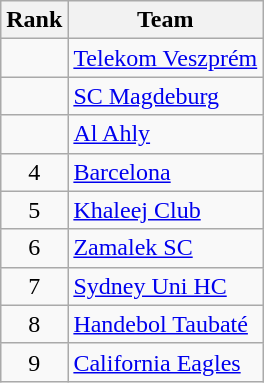<table class="wikitable">
<tr>
<th>Rank</th>
<th>Team</th>
</tr>
<tr>
<td align=center></td>
<td> <a href='#'>Telekom Veszprém</a></td>
</tr>
<tr>
<td align=center></td>
<td> <a href='#'>SC Magdeburg</a></td>
</tr>
<tr>
<td align=center></td>
<td> <a href='#'>Al Ahly</a></td>
</tr>
<tr>
<td align=center>4</td>
<td> <a href='#'>Barcelona</a></td>
</tr>
<tr>
<td align=center>5</td>
<td> <a href='#'>Khaleej Club</a></td>
</tr>
<tr>
<td align=center>6</td>
<td> <a href='#'>Zamalek SC</a></td>
</tr>
<tr>
<td align=center>7</td>
<td> <a href='#'>Sydney Uni HC</a></td>
</tr>
<tr>
<td align=center>8</td>
<td> <a href='#'>Handebol Taubaté</a></td>
</tr>
<tr>
<td align=center>9</td>
<td> <a href='#'>California Eagles</a></td>
</tr>
</table>
